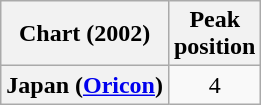<table class="wikitable sortable plainrowheaders">
<tr>
<th scope="col">Chart (2002)</th>
<th scope="col">Peak<br>position</th>
</tr>
<tr>
<th scope="row">Japan (<a href='#'>Oricon</a>)</th>
<td style="text-align:center;">4</td>
</tr>
</table>
